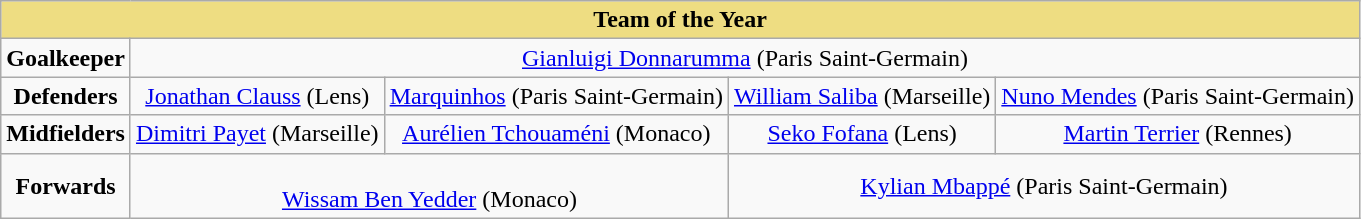<table class="wikitable" style="text-align:center">
<tr>
<th style="background-color: #eedd82"    colspan="5">Team of the Year</th>
</tr>
<tr>
<td><strong>Goalkeeper</strong></td>
<td colspan="4"> <a href='#'>Gianluigi Donnarumma</a> (Paris Saint-Germain)</td>
</tr>
<tr>
<td><strong>Defenders</strong></td>
<td> <a href='#'>Jonathan Clauss</a> (Lens)</td>
<td> <a href='#'>Marquinhos</a> (Paris Saint-Germain)</td>
<td> <a href='#'>William Saliba</a> (Marseille)</td>
<td> <a href='#'>Nuno Mendes</a> (Paris Saint-Germain)</td>
</tr>
<tr>
<td><strong>Midfielders</strong></td>
<td> <a href='#'>Dimitri Payet</a> (Marseille)</td>
<td> <a href='#'>Aurélien Tchouaméni</a> (Monaco)</td>
<td> <a href='#'>Seko Fofana</a> (Lens)</td>
<td> <a href='#'>Martin Terrier</a> (Rennes)</td>
</tr>
<tr>
<td><strong>Forwards</strong></td>
<td colspan="2.5"><br> <a href='#'>Wissam Ben Yedder</a> (Monaco)</td>
<td colspan="2.5"> <a href='#'>Kylian Mbappé</a> (Paris Saint-Germain)</td>
</tr>
</table>
